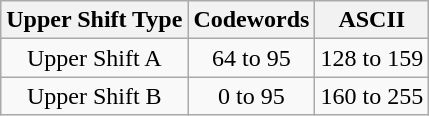<table class="wikitable" border="1" style="text-align:center">
<tr>
<th>Upper Shift Type</th>
<th>Codewords</th>
<th>ASCII</th>
</tr>
<tr>
<td>Upper Shift A</td>
<td>64 to 95</td>
<td>128 to 159</td>
</tr>
<tr>
<td>Upper Shift B</td>
<td>0 to 95</td>
<td>160 to 255</td>
</tr>
</table>
